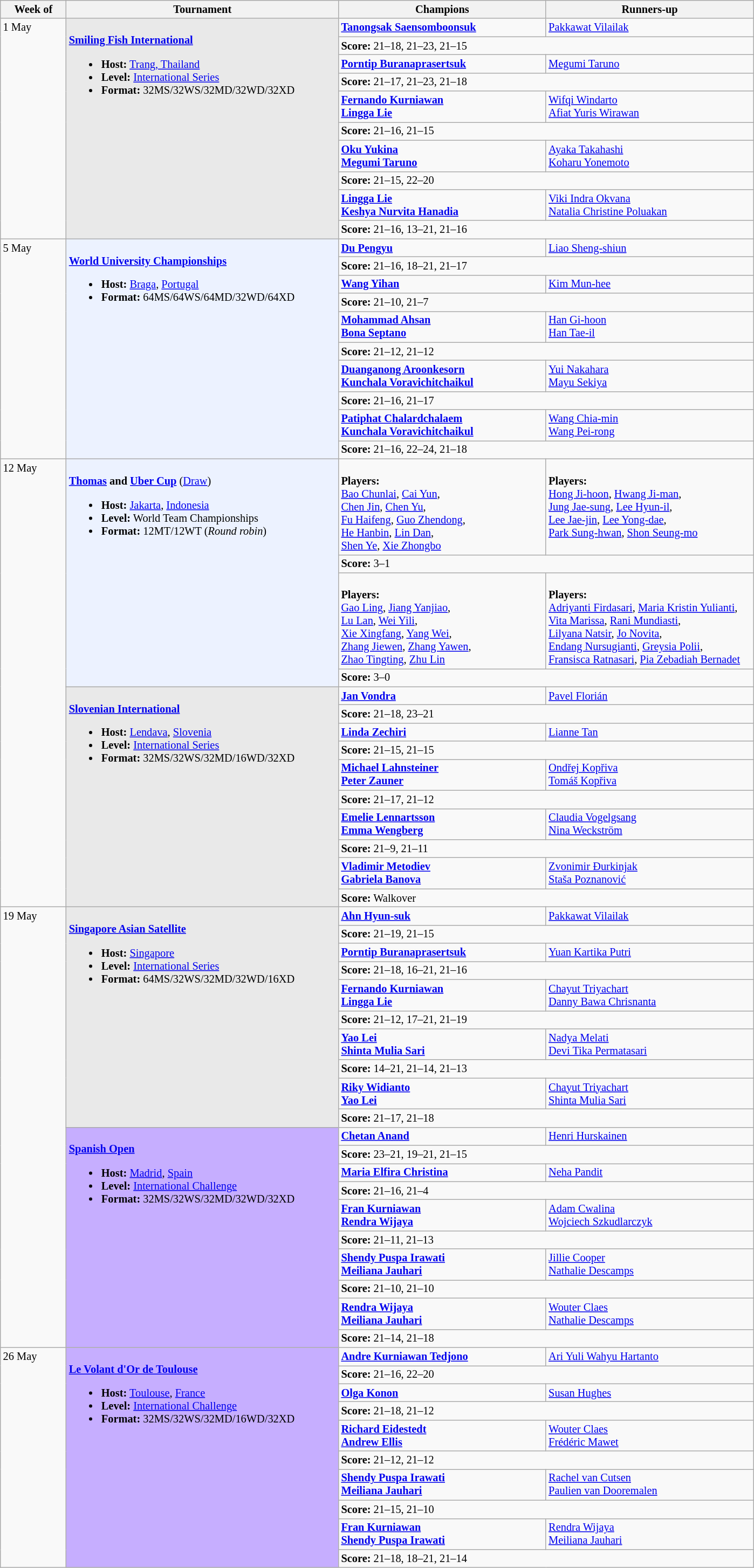<table class=wikitable style=font-size:85%>
<tr>
<th width=75>Week of</th>
<th width=330>Tournament</th>
<th width=250>Champions</th>
<th width=250>Runners-up</th>
</tr>
<tr valign=top>
<td rowspan=10>1 May</td>
<td style="background:#E9E9E9;" rowspan="10"><br><strong><a href='#'>Smiling Fish International</a></strong><ul><li><strong>Host:</strong> <a href='#'>Trang, Thailand</a></li><li><strong>Level:</strong> <a href='#'>International Series</a></li><li><strong>Format:</strong> 32MS/32WS/32MD/32WD/32XD</li></ul></td>
<td><strong> <a href='#'>Tanongsak Saensomboonsuk</a></strong></td>
<td> <a href='#'>Pakkawat Vilailak</a></td>
</tr>
<tr>
<td colspan=2><strong>Score:</strong> 21–18, 21–23, 21–15</td>
</tr>
<tr valign=top>
<td><strong> <a href='#'>Porntip Buranaprasertsuk</a></strong></td>
<td> <a href='#'>Megumi Taruno</a></td>
</tr>
<tr>
<td colspan=2><strong>Score:</strong> 21–17, 21–23, 21–18</td>
</tr>
<tr valign=top>
<td><strong> <a href='#'>Fernando Kurniawan</a><br> <a href='#'>Lingga Lie</a></strong></td>
<td> <a href='#'>Wifqi Windarto</a><br> <a href='#'>Afiat Yuris Wirawan</a></td>
</tr>
<tr>
<td colspan=2><strong>Score:</strong> 21–16, 21–15</td>
</tr>
<tr valign=top>
<td><strong> <a href='#'>Oku Yukina</a><br> <a href='#'>Megumi Taruno</a></strong></td>
<td> <a href='#'>Ayaka Takahashi</a><br> <a href='#'>Koharu Yonemoto</a></td>
</tr>
<tr>
<td colspan=2><strong>Score:</strong> 21–15, 22–20</td>
</tr>
<tr valign=top>
<td><strong> <a href='#'>Lingga Lie</a><br> <a href='#'>Keshya Nurvita Hanadia</a></strong></td>
<td> <a href='#'>Viki Indra Okvana</a><br> <a href='#'>Natalia Christine Poluakan</a></td>
</tr>
<tr>
<td colspan=2><strong>Score:</strong> 21–16, 13–21, 21–16</td>
</tr>
<tr valign=top>
<td rowspan=10>5 May</td>
<td style="background:#ECF2FF;" rowspan="10"><br><strong><a href='#'>World University Championships</a></strong><ul><li><strong>Host:</strong> <a href='#'>Braga</a>, <a href='#'>Portugal</a></li><li><strong>Format:</strong> 64MS/64WS/64MD/32WD/64XD</li></ul></td>
<td><strong> <a href='#'>Du Pengyu</a></strong></td>
<td> <a href='#'>Liao Sheng-shiun</a></td>
</tr>
<tr>
<td colspan=2><strong>Score:</strong> 21–16, 18–21, 21–17</td>
</tr>
<tr valign=top>
<td><strong> <a href='#'>Wang Yihan</a></strong></td>
<td> <a href='#'>Kim Mun-hee</a></td>
</tr>
<tr>
<td colspan=2><strong>Score:</strong> 21–10, 21–7</td>
</tr>
<tr valign=top>
<td><strong> <a href='#'>Mohammad Ahsan</a><br> <a href='#'>Bona Septano</a></strong></td>
<td> <a href='#'>Han Gi-hoon</a><br> <a href='#'>Han Tae-il</a></td>
</tr>
<tr>
<td colspan=2><strong>Score:</strong> 21–12, 21–12</td>
</tr>
<tr valign=top>
<td><strong> <a href='#'>Duanganong Aroonkesorn</a><br> <a href='#'>Kunchala Voravichitchaikul</a></strong></td>
<td> <a href='#'>Yui Nakahara</a><br> <a href='#'>Mayu Sekiya</a></td>
</tr>
<tr>
<td colspan=2><strong>Score:</strong> 21–16, 21–17</td>
</tr>
<tr valign=top>
<td><strong> <a href='#'>Patiphat Chalardchalaem</a><br> <a href='#'>Kunchala Voravichitchaikul</a></strong></td>
<td> <a href='#'>Wang Chia-min</a><br> <a href='#'>Wang Pei-rong</a></td>
</tr>
<tr>
<td colspan=2><strong>Score:</strong> 21–16, 22–24, 21–18</td>
</tr>
<tr valign=top>
<td rowspan=14>12 May</td>
<td style="background:#ECF2FF;" rowspan="4"><br><strong><a href='#'>Thomas</a> and <a href='#'>Uber Cup</a></strong> (<a href='#'>Draw</a>)<ul><li><strong>Host:</strong> <a href='#'>Jakarta</a>, <a href='#'>Indonesia</a></li><li><strong>Level:</strong> World Team Championships</li><li><strong>Format:</strong> 12MT/12WT (<em>Round robin</em>)</li></ul></td>
<td><strong></strong> <br><strong>Players:</strong><br><a href='#'>Bao Chunlai</a>, <a href='#'>Cai Yun</a>,<br><a href='#'>Chen Jin</a>, <a href='#'>Chen Yu</a>,<br><a href='#'>Fu Haifeng</a>, <a href='#'>Guo Zhendong</a>,<br><a href='#'>He Hanbin</a>, <a href='#'>Lin Dan</a>,<br><a href='#'>Shen Ye</a>, <a href='#'>Xie Zhongbo</a></td>
<td> <br><strong>Players:</strong><br><a href='#'>Hong Ji-hoon</a>, <a href='#'>Hwang Ji-man</a>,<br><a href='#'>Jung Jae-sung</a>, <a href='#'>Lee Hyun-il</a>,<br><a href='#'>Lee Jae-jin</a>, <a href='#'>Lee Yong-dae</a>,<br><a href='#'>Park Sung-hwan</a>, <a href='#'>Shon Seung-mo</a></td>
</tr>
<tr>
<td colspan=2><strong>Score:</strong> 3–1</td>
</tr>
<tr valign=top>
<td><strong></strong> <br><strong>Players:</strong><br><a href='#'>Gao Ling</a>, <a href='#'>Jiang Yanjiao</a>,<br><a href='#'>Lu Lan</a>, <a href='#'>Wei Yili</a>,<br><a href='#'>Xie Xingfang</a>, <a href='#'>Yang Wei</a>,<br><a href='#'>Zhang Jiewen</a>, <a href='#'>Zhang Yawen</a>,<br><a href='#'>Zhao Tingting</a>, <a href='#'>Zhu Lin</a></td>
<td> <br><strong>Players:</strong><br><a href='#'>Adriyanti Firdasari</a>, <a href='#'>Maria Kristin Yulianti</a>,<br><a href='#'>Vita Marissa</a>, <a href='#'>Rani Mundiasti</a>,<br><a href='#'>Lilyana Natsir</a>, <a href='#'>Jo Novita</a>,<br><a href='#'>Endang Nursugianti</a>, <a href='#'>Greysia Polii</a>,<br><a href='#'>Fransisca Ratnasari</a>, <a href='#'>Pia Zebadiah Bernadet</a></td>
</tr>
<tr>
<td colspan=2><strong>Score:</strong> 3–0</td>
</tr>
<tr valign=top>
<td style="background:#E9E9E9;" rowspan="10"><br><strong><a href='#'>Slovenian International</a></strong><ul><li><strong>Host:</strong> <a href='#'>Lendava</a>, <a href='#'>Slovenia</a></li><li><strong>Level:</strong> <a href='#'>International Series</a></li><li><strong>Format:</strong> 32MS/32WS/32MD/16WD/32XD</li></ul></td>
<td><strong> <a href='#'>Jan Vondra</a></strong></td>
<td> <a href='#'>Pavel Florián</a></td>
</tr>
<tr>
<td colspan=2><strong>Score:</strong> 21–18, 23–21</td>
</tr>
<tr valign=top>
<td><strong> <a href='#'>Linda Zechiri</a></strong></td>
<td> <a href='#'>Lianne Tan</a></td>
</tr>
<tr>
<td colspan=2><strong>Score:</strong> 21–15, 21–15</td>
</tr>
<tr valign=top>
<td><strong> <a href='#'>Michael Lahnsteiner</a><br> <a href='#'>Peter Zauner</a></strong></td>
<td> <a href='#'>Ondřej Kopřiva</a><br> <a href='#'>Tomáš Kopřiva</a></td>
</tr>
<tr>
<td colspan=2><strong>Score:</strong> 21–17, 21–12</td>
</tr>
<tr valign=top>
<td><strong> <a href='#'>Emelie Lennartsson</a><br> <a href='#'>Emma Wengberg</a></strong></td>
<td> <a href='#'>Claudia Vogelgsang</a><br> <a href='#'>Nina Weckström</a></td>
</tr>
<tr>
<td colspan=2><strong>Score:</strong> 21–9, 21–11</td>
</tr>
<tr valign=top>
<td><strong> <a href='#'>Vladimir Metodiev</a><br> <a href='#'>Gabriela Banova</a></strong></td>
<td> <a href='#'>Zvonimir Đurkinjak</a><br> <a href='#'>Staša Poznanović</a></td>
</tr>
<tr>
<td colspan=2><strong>Score:</strong> Walkover</td>
</tr>
<tr valign=top>
<td rowspan=20>19 May</td>
<td style="background:#E9E9E9;" rowspan="10"><br><strong><a href='#'>Singapore Asian Satellite</a></strong><ul><li><strong>Host:</strong> <a href='#'>Singapore</a></li><li><strong>Level:</strong> <a href='#'>International Series</a></li><li><strong>Format:</strong> 64MS/32WS/32MD/32WD/16XD</li></ul></td>
<td><strong> <a href='#'>Ahn Hyun-suk</a></strong></td>
<td> <a href='#'>Pakkawat Vilailak</a></td>
</tr>
<tr>
<td colspan=2><strong>Score:</strong> 21–19, 21–15</td>
</tr>
<tr valign=top>
<td><strong> <a href='#'>Porntip Buranaprasertsuk</a></strong></td>
<td> <a href='#'>Yuan Kartika Putri</a></td>
</tr>
<tr>
<td colspan=2><strong>Score:</strong> 21–18, 16–21, 21–16</td>
</tr>
<tr valign=top>
<td><strong> <a href='#'>Fernando Kurniawan</a><br> <a href='#'>Lingga Lie</a></strong></td>
<td> <a href='#'>Chayut Triyachart</a><br> <a href='#'>Danny Bawa Chrisnanta</a></td>
</tr>
<tr>
<td colspan=2><strong>Score:</strong> 21–12, 17–21, 21–19</td>
</tr>
<tr valign=top>
<td><strong> <a href='#'>Yao Lei</a><br> <a href='#'>Shinta Mulia Sari</a></strong></td>
<td> <a href='#'>Nadya Melati</a><br> <a href='#'>Devi Tika Permatasari</a></td>
</tr>
<tr>
<td colspan=2><strong>Score:</strong> 14–21, 21–14, 21–13</td>
</tr>
<tr valign=top>
<td><strong> <a href='#'>Riky Widianto</a><br> <a href='#'>Yao Lei</a></strong></td>
<td> <a href='#'>Chayut Triyachart</a><br> <a href='#'>Shinta Mulia Sari</a></td>
</tr>
<tr>
<td colspan=2><strong>Score:</strong> 21–17, 21–18</td>
</tr>
<tr valign=top>
<td style="background:#C6AEFF;" rowspan="10"><br><strong><a href='#'>Spanish Open</a></strong><ul><li><strong>Host:</strong> <a href='#'>Madrid</a>, <a href='#'>Spain</a></li><li><strong>Level:</strong> <a href='#'>International Challenge</a></li><li><strong>Format:</strong> 32MS/32WS/32MD/32WD/32XD</li></ul></td>
<td><strong> <a href='#'>Chetan Anand</a></strong></td>
<td> <a href='#'>Henri Hurskainen</a></td>
</tr>
<tr>
<td colspan=2><strong>Score:</strong> 23–21, 19–21, 21–15</td>
</tr>
<tr valign=top>
<td><strong> <a href='#'>Maria Elfira Christina</a></strong></td>
<td> <a href='#'>Neha Pandit</a></td>
</tr>
<tr>
<td colspan=2><strong>Score:</strong> 21–16, 21–4</td>
</tr>
<tr valign=top>
<td><strong> <a href='#'>Fran Kurniawan</a><br> <a href='#'>Rendra Wijaya</a></strong></td>
<td> <a href='#'>Adam Cwalina</a><br> <a href='#'>Wojciech Szkudlarczyk</a></td>
</tr>
<tr>
<td colspan=2><strong>Score:</strong> 21–11, 21–13</td>
</tr>
<tr valign=top>
<td><strong> <a href='#'>Shendy Puspa Irawati</a><br> <a href='#'>Meiliana Jauhari</a></strong></td>
<td> <a href='#'>Jillie Cooper</a><br> <a href='#'>Nathalie Descamps</a></td>
</tr>
<tr>
<td colspan=2><strong>Score:</strong> 21–10, 21–10</td>
</tr>
<tr valign=top>
<td><strong> <a href='#'>Rendra Wijaya</a><br> <a href='#'>Meiliana Jauhari</a></strong></td>
<td> <a href='#'>Wouter Claes</a><br> <a href='#'>Nathalie Descamps</a></td>
</tr>
<tr>
<td colspan=2><strong>Score:</strong> 21–14, 21–18</td>
</tr>
<tr valign=top>
<td rowspan=10>26 May</td>
<td style="background:#C6AEFF;" rowspan="10"><br><strong><a href='#'>Le Volant d'Or de Toulouse</a></strong><ul><li><strong>Host:</strong> <a href='#'>Toulouse</a>, <a href='#'>France</a></li><li><strong>Level:</strong> <a href='#'>International Challenge</a></li><li><strong>Format:</strong> 32MS/32WS/32MD/16WD/32XD</li></ul></td>
<td><strong> <a href='#'>Andre Kurniawan Tedjono</a></strong></td>
<td> <a href='#'>Ari Yuli Wahyu Hartanto</a></td>
</tr>
<tr>
<td colspan=2><strong>Score:</strong> 21–16, 22–20</td>
</tr>
<tr valign=top>
<td><strong> <a href='#'>Olga Konon</a></strong></td>
<td> <a href='#'>Susan Hughes</a></td>
</tr>
<tr>
<td colspan=2><strong>Score:</strong> 21–18, 21–12</td>
</tr>
<tr valign=top>
<td><strong> <a href='#'>Richard Eidestedt</a><br> <a href='#'>Andrew Ellis</a></strong></td>
<td> <a href='#'>Wouter Claes</a><br> <a href='#'>Frédéric Mawet</a></td>
</tr>
<tr>
<td colspan=2><strong>Score:</strong> 21–12, 21–12</td>
</tr>
<tr valign=top>
<td><strong> <a href='#'>Shendy Puspa Irawati</a><br> <a href='#'>Meiliana Jauhari</a></strong></td>
<td> <a href='#'>Rachel van Cutsen</a><br> <a href='#'>Paulien van Dooremalen</a></td>
</tr>
<tr>
<td colspan=2><strong>Score:</strong> 21–15, 21–10</td>
</tr>
<tr valign=top>
<td><strong> <a href='#'>Fran Kurniawan</a><br> <a href='#'>Shendy Puspa Irawati</a></strong></td>
<td> <a href='#'>Rendra Wijaya</a><br> <a href='#'>Meiliana Jauhari</a></td>
</tr>
<tr>
<td colspan=2><strong>Score:</strong> 21–18, 18–21, 21–14</td>
</tr>
</table>
